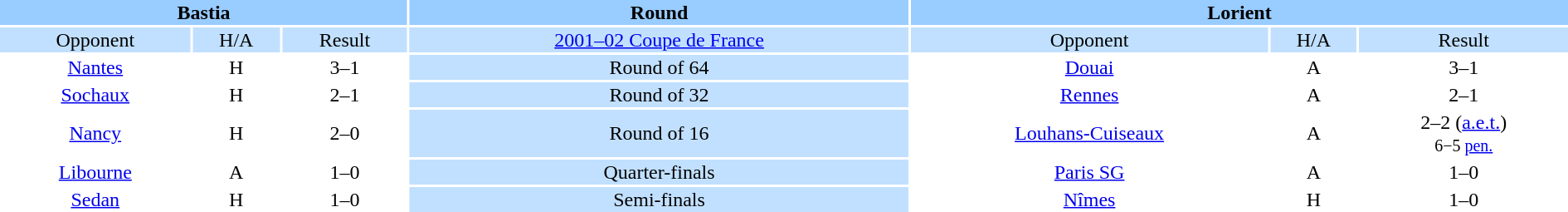<table width="100%" style="text-align:center">
<tr valign=top bgcolor=#99ccff>
<th colspan=3 style="width:1*">Bastia</th>
<th><strong>Round</strong></th>
<th colspan=3 style="width:1*">Lorient</th>
</tr>
<tr valign=top bgcolor=#c1e0ff>
<td>Opponent</td>
<td>H/A</td>
<td>Result</td>
<td bgcolor=#c1e0ff><a href='#'>2001–02 Coupe de France</a></td>
<td>Opponent</td>
<td>H/A</td>
<td>Result</td>
</tr>
<tr>
<td><a href='#'>Nantes</a></td>
<td>H</td>
<td>3–1</td>
<td bgcolor=#c1e0ff>Round of 64</td>
<td><a href='#'>Douai</a></td>
<td>A</td>
<td>3–1</td>
</tr>
<tr>
<td><a href='#'>Sochaux</a></td>
<td>H</td>
<td>2–1</td>
<td bgcolor=#c1e0ff>Round of 32</td>
<td><a href='#'>Rennes</a></td>
<td>A</td>
<td>2–1</td>
</tr>
<tr>
<td><a href='#'>Nancy</a></td>
<td>H</td>
<td>2–0</td>
<td bgcolor=#c1e0ff>Round of 16</td>
<td><a href='#'>Louhans-Cuiseaux</a></td>
<td>A</td>
<td>2–2 (<a href='#'>a.e.t.</a>) <br> <small>6−5 <a href='#'>pen.</a></small></td>
</tr>
<tr>
<td><a href='#'>Libourne</a></td>
<td>A</td>
<td>1–0</td>
<td bgcolor=#c1e0ff>Quarter-finals</td>
<td><a href='#'>Paris SG</a></td>
<td>A</td>
<td>1–0</td>
</tr>
<tr>
<td><a href='#'>Sedan</a></td>
<td>H</td>
<td>1–0</td>
<td bgcolor=#c1e0ff>Semi-finals</td>
<td><a href='#'>Nîmes</a></td>
<td>H</td>
<td>1–0</td>
</tr>
</table>
